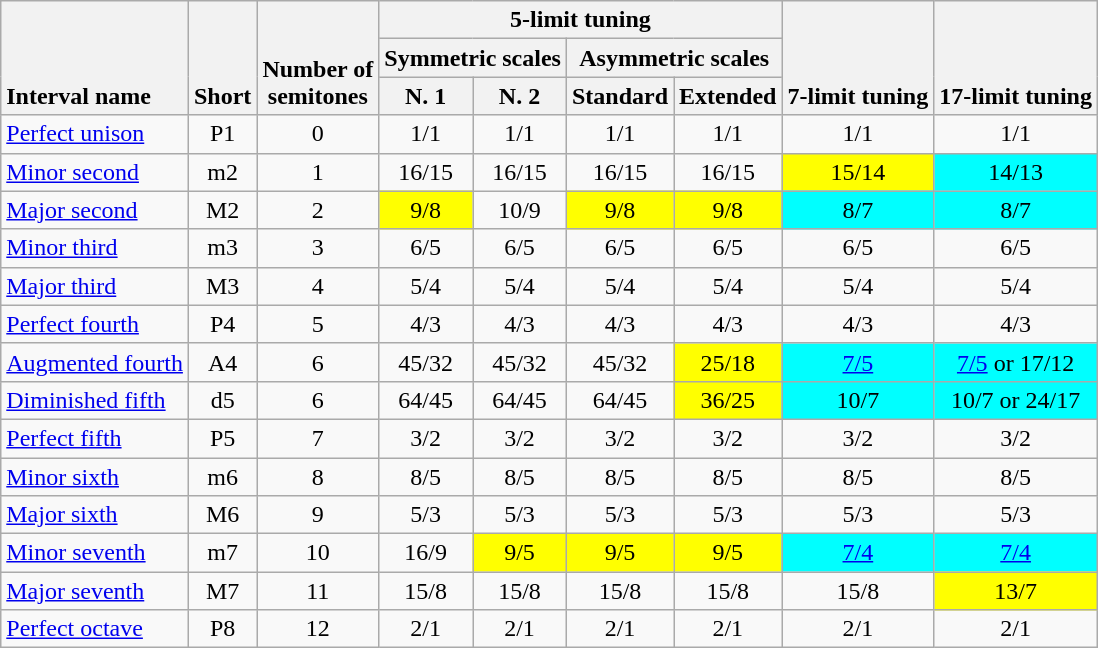<table class="wikitable" style="text-align: center">
<tr valign="bottom">
<th rowspan="3" style="text-align: left">Interval name</th>
<th rowspan="3" style="text-align: left">Short</th>
<th rowspan="3">Number of<br>semitones</th>
<th colspan="4">5-limit tuning</th>
<th rowspan="3">7-limit tuning</th>
<th rowspan="3">17-limit tuning</th>
</tr>
<tr>
<th colspan="2">Symmetric scales</th>
<th colspan="2">Asymmetric scales</th>
</tr>
<tr>
<th>N. 1</th>
<th>N. 2</th>
<th>Standard</th>
<th>Extended</th>
</tr>
<tr>
<td align="left"><a href='#'>Perfect unison</a></td>
<td>P1</td>
<td>0</td>
<td>1/1</td>
<td>1/1</td>
<td>1/1</td>
<td>1/1</td>
<td>1/1</td>
<td>1/1</td>
</tr>
<tr>
<td align="left"><a href='#'>Minor second</a></td>
<td>m2</td>
<td>1</td>
<td>16/15</td>
<td>16/15</td>
<td>16/15</td>
<td>16/15</td>
<td style="background-color: #FFFF00">15/14</td>
<td style="background-color: #00FFFF">14/13</td>
</tr>
<tr>
<td align="left"><a href='#'>Major second</a></td>
<td>M2</td>
<td>2</td>
<td style="background-color: #FFFF00">9/8</td>
<td>10/9</td>
<td style="background-color: #FFFF00">9/8</td>
<td style="background-color: #FFFF00">9/8</td>
<td style="background-color: #00FFFF">8/7</td>
<td style="background-color: #00FFFF">8/7</td>
</tr>
<tr>
<td align="left"><a href='#'>Minor third</a></td>
<td>m3</td>
<td>3</td>
<td>6/5</td>
<td>6/5</td>
<td>6/5</td>
<td>6/5</td>
<td>6/5</td>
<td>6/5</td>
</tr>
<tr>
<td align="left"><a href='#'>Major third</a></td>
<td>M3</td>
<td>4</td>
<td>5/4</td>
<td>5/4</td>
<td>5/4</td>
<td>5/4</td>
<td>5/4</td>
<td>5/4</td>
</tr>
<tr>
<td align="left"><a href='#'>Perfect fourth</a></td>
<td>P4</td>
<td>5</td>
<td>4/3</td>
<td>4/3</td>
<td>4/3</td>
<td>4/3</td>
<td>4/3</td>
<td>4/3</td>
</tr>
<tr>
<td align="left"><a href='#'>Augmented fourth</a></td>
<td>A4</td>
<td>6</td>
<td>45/32</td>
<td>45/32</td>
<td>45/32</td>
<td style="background-color: #FFFF00">25/18</td>
<td style="background-color: #00FFFF"><a href='#'>7/5</a></td>
<td style="background-color: #00FFFF"><a href='#'>7/5</a> or 17/12</td>
</tr>
<tr>
<td align="left"><a href='#'>Diminished fifth</a></td>
<td>d5</td>
<td>6</td>
<td>64/45</td>
<td>64/45</td>
<td>64/45</td>
<td style="background-color: #FFFF00">36/25</td>
<td style="background-color: #00FFFF">10/7</td>
<td style="background-color: #00FFFF">10/7 or 24/17</td>
</tr>
<tr>
<td align="left"><a href='#'>Perfect fifth</a></td>
<td>P5</td>
<td>7</td>
<td>3/2</td>
<td>3/2</td>
<td>3/2</td>
<td>3/2</td>
<td>3/2</td>
<td>3/2</td>
</tr>
<tr>
<td align="left"><a href='#'>Minor sixth</a></td>
<td>m6</td>
<td>8</td>
<td>8/5</td>
<td>8/5</td>
<td>8/5</td>
<td>8/5</td>
<td>8/5</td>
<td>8/5</td>
</tr>
<tr>
<td align="left"><a href='#'>Major sixth</a></td>
<td>M6</td>
<td>9</td>
<td>5/3</td>
<td>5/3</td>
<td>5/3</td>
<td>5/3</td>
<td>5/3</td>
<td>5/3</td>
</tr>
<tr>
<td align="left"><a href='#'>Minor seventh</a></td>
<td>m7</td>
<td>10</td>
<td>16/9</td>
<td style="background-color: #FFFF00">9/5</td>
<td style="background-color: #FFFF00">9/5</td>
<td style="background-color: #FFFF00">9/5</td>
<td style="background-color: #00FFFF"><a href='#'>7/4</a></td>
<td style="background-color: #00FFFF"><a href='#'>7/4</a></td>
</tr>
<tr>
<td align="left"><a href='#'>Major seventh</a></td>
<td>M7</td>
<td>11</td>
<td>15/8</td>
<td>15/8</td>
<td>15/8</td>
<td>15/8</td>
<td>15/8</td>
<td style="background-color: #FFFF00">13/7</td>
</tr>
<tr>
<td align="left"><a href='#'>Perfect octave</a></td>
<td>P8</td>
<td>12</td>
<td>2/1</td>
<td>2/1</td>
<td>2/1</td>
<td>2/1</td>
<td>2/1</td>
<td>2/1</td>
</tr>
</table>
